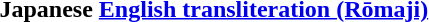<table ->
<tr>
<th>Japanese</th>
<th><a href='#'>English transliteration (Rōmaji)</a></th>
</tr>
<tr>
<td></td>
<td></td>
</tr>
</table>
